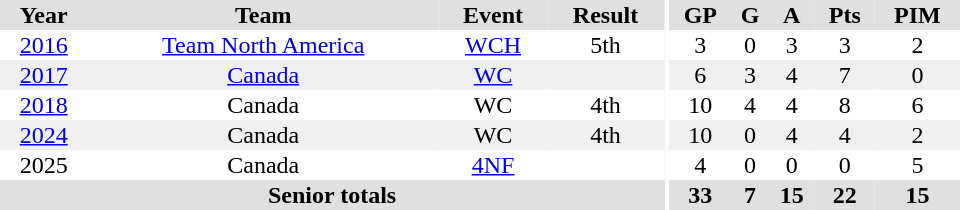<table border="0" cellpadding="1" cellspacing="0" ID="Table3" style="text-align:center; width:40em">
<tr ALIGN="center" bgcolor="#e0e0e0">
<th>Year</th>
<th>Team</th>
<th>Event</th>
<th>Result</th>
<th rowspan="99" bgcolor="#ffffff"></th>
<th>GP</th>
<th>G</th>
<th>A</th>
<th>Pts</th>
<th>PIM</th>
</tr>
<tr ALIGN="center">
<td><a href='#'>2016</a></td>
<td><a href='#'>Team North America</a></td>
<td><a href='#'>WCH</a></td>
<td>5th</td>
<td>3</td>
<td>0</td>
<td>3</td>
<td>3</td>
<td>2</td>
</tr>
<tr bgcolor="#f0f0f0">
<td><a href='#'>2017</a></td>
<td><a href='#'>Canada</a></td>
<td><a href='#'>WC</a></td>
<td></td>
<td>6</td>
<td>3</td>
<td>4</td>
<td>7</td>
<td>0</td>
</tr>
<tr>
<td><a href='#'>2018</a></td>
<td>Canada</td>
<td>WC</td>
<td>4th</td>
<td>10</td>
<td>4</td>
<td>4</td>
<td>8</td>
<td>6</td>
</tr>
<tr bgcolor="#f0f0f0">
<td><a href='#'>2024</a></td>
<td>Canada</td>
<td>WC</td>
<td>4th</td>
<td>10</td>
<td>0</td>
<td>4</td>
<td>4</td>
<td>2</td>
</tr>
<tr>
<td>2025</td>
<td>Canada</td>
<td><a href='#'>4NF</a></td>
<td></td>
<td>4</td>
<td>0</td>
<td>0</td>
<td>0</td>
<td>5</td>
</tr>
<tr bgcolor="#e0e0e0">
<th colspan="4">Senior totals</th>
<th>33</th>
<th>7</th>
<th>15</th>
<th>22</th>
<th>15</th>
</tr>
</table>
